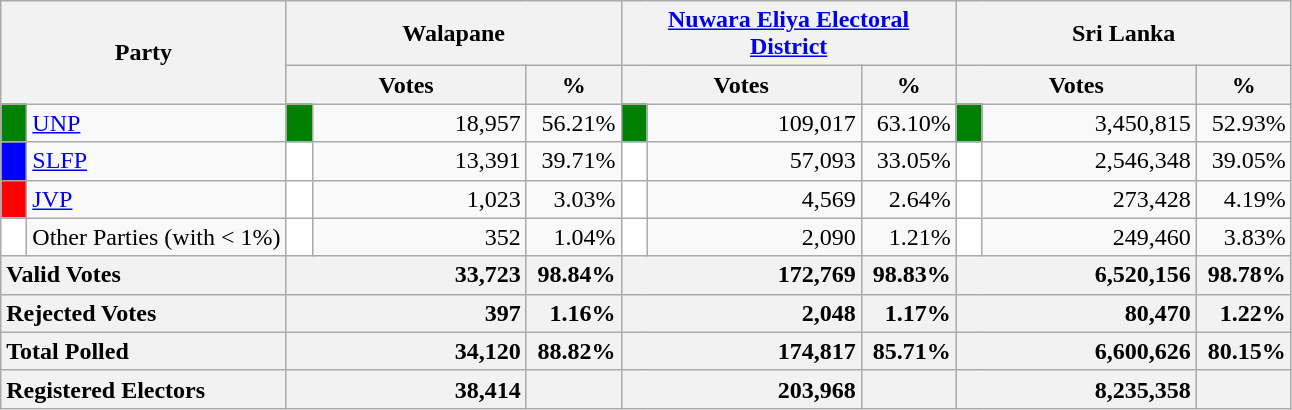<table class="wikitable">
<tr>
<th colspan="2" width="144px"rowspan="2">Party</th>
<th colspan="3" width="216px">Walapane</th>
<th colspan="3" width="216px"><a href='#'>Nuwara Eliya Electoral District</a></th>
<th colspan="3" width="216px">Sri Lanka</th>
</tr>
<tr>
<th colspan="2" width="144px">Votes</th>
<th>%</th>
<th colspan="2" width="144px">Votes</th>
<th>%</th>
<th colspan="2" width="144px">Votes</th>
<th>%</th>
</tr>
<tr>
<td style="background-color:green;" width="10px"></td>
<td style="text-align:left;"><a href='#'>UNP</a></td>
<td style="background-color:green;" width="10px"></td>
<td style="text-align:right;">18,957</td>
<td style="text-align:right;">56.21%</td>
<td style="background-color:green;" width="10px"></td>
<td style="text-align:right;">109,017</td>
<td style="text-align:right;">63.10%</td>
<td style="background-color:green;" width="10px"></td>
<td style="text-align:right;">3,450,815</td>
<td style="text-align:right;">52.93%</td>
</tr>
<tr>
<td style="background-color:blue;" width="10px"></td>
<td style="text-align:left;"><a href='#'>SLFP</a></td>
<td style="background-color:white;" width="10px"></td>
<td style="text-align:right;">13,391</td>
<td style="text-align:right;">39.71%</td>
<td style="background-color:white;" width="10px"></td>
<td style="text-align:right;">57,093</td>
<td style="text-align:right;">33.05%</td>
<td style="background-color:white;" width="10px"></td>
<td style="text-align:right;">2,546,348</td>
<td style="text-align:right;">39.05%</td>
</tr>
<tr>
<td style="background-color:red;" width="10px"></td>
<td style="text-align:left;"><a href='#'>JVP</a></td>
<td style="background-color:white;" width="10px"></td>
<td style="text-align:right;">1,023</td>
<td style="text-align:right;">3.03%</td>
<td style="background-color:white;" width="10px"></td>
<td style="text-align:right;">4,569</td>
<td style="text-align:right;">2.64%</td>
<td style="background-color:white;" width="10px"></td>
<td style="text-align:right;">273,428</td>
<td style="text-align:right;">4.19%</td>
</tr>
<tr>
<td style="background-color:white;" width="10px"></td>
<td style="text-align:left;">Other Parties (with < 1%)</td>
<td style="background-color:white;" width="10px"></td>
<td style="text-align:right;">352</td>
<td style="text-align:right;">1.04%</td>
<td style="background-color:white;" width="10px"></td>
<td style="text-align:right;">2,090</td>
<td style="text-align:right;">1.21%</td>
<td style="background-color:white;" width="10px"></td>
<td style="text-align:right;">249,460</td>
<td style="text-align:right;">3.83%</td>
</tr>
<tr>
<th colspan="2" width="144px"style="text-align:left;">Valid Votes</th>
<th style="text-align:right;"colspan="2" width="144px">33,723</th>
<th style="text-align:right;">98.84%</th>
<th style="text-align:right;"colspan="2" width="144px">172,769</th>
<th style="text-align:right;">98.83%</th>
<th style="text-align:right;"colspan="2" width="144px">6,520,156</th>
<th style="text-align:right;">98.78%</th>
</tr>
<tr>
<th colspan="2" width="144px"style="text-align:left;">Rejected Votes</th>
<th style="text-align:right;"colspan="2" width="144px">397</th>
<th style="text-align:right;">1.16%</th>
<th style="text-align:right;"colspan="2" width="144px">2,048</th>
<th style="text-align:right;">1.17%</th>
<th style="text-align:right;"colspan="2" width="144px">80,470</th>
<th style="text-align:right;">1.22%</th>
</tr>
<tr>
<th colspan="2" width="144px"style="text-align:left;">Total Polled</th>
<th style="text-align:right;"colspan="2" width="144px">34,120</th>
<th style="text-align:right;">88.82%</th>
<th style="text-align:right;"colspan="2" width="144px">174,817</th>
<th style="text-align:right;">85.71%</th>
<th style="text-align:right;"colspan="2" width="144px">6,600,626</th>
<th style="text-align:right;">80.15%</th>
</tr>
<tr>
<th colspan="2" width="144px"style="text-align:left;">Registered Electors</th>
<th style="text-align:right;"colspan="2" width="144px">38,414</th>
<th></th>
<th style="text-align:right;"colspan="2" width="144px">203,968</th>
<th></th>
<th style="text-align:right;"colspan="2" width="144px">8,235,358</th>
<th></th>
</tr>
</table>
